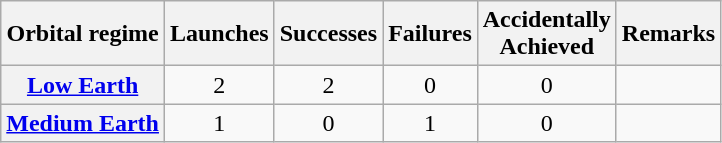<table class="wikitable sortable" style="text-align:center;">
<tr>
<th scope=col>Orbital regime</th>
<th scope=col>Launches</th>
<th scope=col>Successes</th>
<th scope=col>Failures</th>
<th scope=col>Accidentally<br>Achieved</th>
<th scope=col>Remarks</th>
</tr>
<tr>
<th scope=row><a href='#'>Low Earth</a></th>
<td>2</td>
<td>2</td>
<td>0</td>
<td>0</td>
<td></td>
</tr>
<tr>
<th scope=row><a href='#'>Medium Earth</a></th>
<td>1</td>
<td>0</td>
<td>1</td>
<td>0</td>
<td></td>
</tr>
</table>
